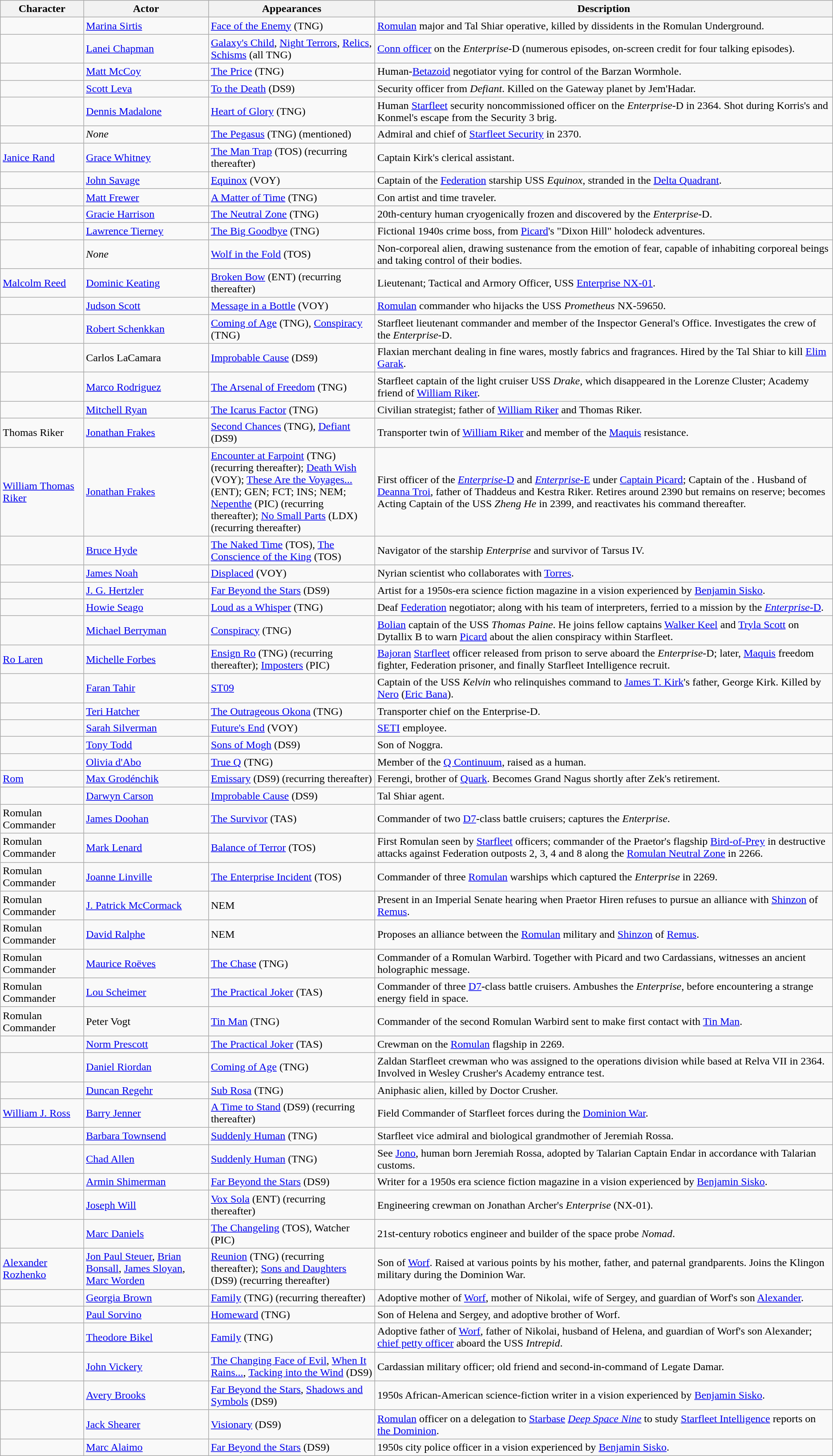<table class="wikitable">
<tr>
<th width="10%">Character</th>
<th width="15%">Actor</th>
<th width="20%">Appearances</th>
<th width="55%">Description</th>
</tr>
<tr>
<td></td>
<td><a href='#'>Marina Sirtis</a></td>
<td><a href='#'>Face of the Enemy</a> (TNG)</td>
<td><a href='#'>Romulan</a> major and Tal Shiar operative, killed by dissidents in the Romulan Underground.</td>
</tr>
<tr>
<td></td>
<td><a href='#'>Lanei Chapman</a></td>
<td><a href='#'>Galaxy's Child</a>, <a href='#'>Night Terrors</a>, <a href='#'>Relics</a>, <a href='#'>Schisms</a> (all TNG)</td>
<td><a href='#'>Conn officer</a> on the <em>Enterprise</em>-D (numerous episodes, on-screen credit for four talking episodes).</td>
</tr>
<tr>
<td></td>
<td><a href='#'>Matt McCoy</a></td>
<td><a href='#'>The Price</a> (TNG)</td>
<td>Human-<a href='#'>Betazoid</a> negotiator vying for control of the Barzan Wormhole.</td>
</tr>
<tr>
<td></td>
<td><a href='#'>Scott Leva</a></td>
<td><a href='#'>To the Death</a> (DS9)</td>
<td>Security officer from <em>Defiant</em>. Killed on the Gateway planet by Jem'Hadar.</td>
</tr>
<tr>
<td></td>
<td><a href='#'>Dennis Madalone</a></td>
<td><a href='#'>Heart of Glory</a> (TNG)</td>
<td>Human <a href='#'>Starfleet</a> security noncommissioned officer on the <em>Enterprise</em>-D in 2364. Shot during Korris's and Konmel's  escape from the Security 3 brig.</td>
</tr>
<tr>
<td></td>
<td><em>None</em></td>
<td><a href='#'>The Pegasus</a> (TNG) (mentioned)</td>
<td>Admiral and chief of <a href='#'>Starfleet Security</a> in 2370.</td>
</tr>
<tr>
<td><a href='#'>Janice Rand</a></td>
<td><a href='#'>Grace Whitney</a></td>
<td><a href='#'>The Man Trap</a> (TOS) (recurring thereafter)</td>
<td>Captain Kirk's clerical assistant.</td>
</tr>
<tr>
<td></td>
<td><a href='#'>John Savage</a></td>
<td><a href='#'>Equinox</a> (VOY)</td>
<td>Captain of the <a href='#'>Federation</a> starship USS <em>Equinox</em>, stranded in the <a href='#'>Delta Quadrant</a>.</td>
</tr>
<tr>
<td></td>
<td><a href='#'>Matt Frewer</a></td>
<td><a href='#'>A Matter of Time</a> (TNG)</td>
<td>Con artist and time traveler.</td>
</tr>
<tr>
<td></td>
<td><a href='#'>Gracie Harrison</a></td>
<td><a href='#'>The Neutral Zone</a> (TNG)</td>
<td>20th-century human cryogenically frozen and discovered by the <em>Enterprise</em>-D.</td>
</tr>
<tr>
<td></td>
<td><a href='#'>Lawrence Tierney</a></td>
<td><a href='#'>The Big Goodbye</a> (TNG)</td>
<td>Fictional 1940s crime boss, from <a href='#'>Picard</a>'s "Dixon Hill" holodeck adventures.</td>
</tr>
<tr>
<td></td>
<td><em>None</em></td>
<td><a href='#'>Wolf in the Fold</a> (TOS)</td>
<td>Non-corporeal alien, drawing sustenance from the emotion of fear, capable of inhabiting corporeal beings and taking control of their bodies.</td>
</tr>
<tr>
<td><a href='#'>Malcolm Reed</a></td>
<td><a href='#'>Dominic Keating</a></td>
<td><a href='#'>Broken Bow</a> (ENT) (recurring thereafter)</td>
<td>Lieutenant; Tactical and Armory Officer, USS <a href='#'>Enterprise NX-01</a>.</td>
</tr>
<tr>
<td></td>
<td><a href='#'>Judson Scott</a></td>
<td><a href='#'>Message in a Bottle</a> (VOY)</td>
<td><a href='#'>Romulan</a> commander who hijacks the USS <em>Prometheus</em> NX-59650.</td>
</tr>
<tr>
<td></td>
<td><a href='#'>Robert Schenkkan</a></td>
<td><a href='#'>Coming of Age</a> (TNG), <a href='#'>Conspiracy</a> (TNG)</td>
<td>Starfleet lieutenant commander and member of the Inspector General's Office. Investigates the crew of the <em>Enterprise</em>-D.</td>
</tr>
<tr>
<td></td>
<td>Carlos LaCamara</td>
<td><a href='#'>Improbable Cause</a> (DS9)</td>
<td>Flaxian merchant dealing in fine wares, mostly fabrics and fragrances. Hired by the Tal Shiar to kill <a href='#'>Elim Garak</a>.</td>
</tr>
<tr>
<td></td>
<td><a href='#'>Marco Rodriguez</a></td>
<td><a href='#'>The Arsenal of Freedom</a> (TNG)</td>
<td>Starfleet captain of the light cruiser USS <em>Drake</em>, which disappeared in the Lorenze Cluster; Academy friend of <a href='#'>William Riker</a>.</td>
</tr>
<tr>
<td></td>
<td><a href='#'>Mitchell Ryan</a></td>
<td><a href='#'>The Icarus Factor</a> (TNG)</td>
<td>Civilian strategist; father of <a href='#'>William Riker</a> and Thomas Riker.</td>
</tr>
<tr id="Thomas Riker">
<td>Thomas Riker</td>
<td><a href='#'>Jonathan Frakes</a></td>
<td><a href='#'>Second Chances</a> (TNG), <a href='#'>Defiant</a> (DS9)</td>
<td>Transporter twin of <a href='#'>William Riker</a> and member of the <a href='#'>Maquis</a> resistance.</td>
</tr>
<tr>
<td><a href='#'>William Thomas Riker</a></td>
<td><a href='#'>Jonathan Frakes</a></td>
<td><a href='#'>Encounter at Farpoint</a> (TNG) (recurring thereafter); <a href='#'>Death Wish</a> (VOY); <a href='#'>These Are the Voyages...</a> (ENT); GEN; FCT; INS; NEM; <a href='#'>Nepenthe</a> (PIC) (recurring thereafter); <a href='#'>No Small Parts</a> (LDX) (recurring thereafter)</td>
<td>First officer of the <a href='#'><em>Enterprise</em>-D</a> and <a href='#'><em>Enterprise</em>-E</a> under <a href='#'>Captain Picard</a>; Captain of the . Husband of <a href='#'>Deanna Troi</a>, father of Thaddeus and Kestra Riker. Retires around 2390 but remains on reserve; becomes Acting Captain of the USS <em>Zheng He</em> in 2399, and reactivates his command thereafter.</td>
</tr>
<tr>
<td></td>
<td><a href='#'>Bruce Hyde</a></td>
<td><a href='#'>The Naked Time</a> (TOS), <a href='#'>The Conscience of the King</a> (TOS)</td>
<td>Navigator of the starship <em>Enterprise</em>  and survivor of Tarsus IV.</td>
</tr>
<tr>
<td></td>
<td><a href='#'>James Noah</a></td>
<td><a href='#'>Displaced</a> (VOY)</td>
<td>Nyrian scientist who collaborates with <a href='#'>Torres</a>.</td>
</tr>
<tr>
<td></td>
<td><a href='#'>J. G. Hertzler</a></td>
<td><a href='#'>Far Beyond the Stars</a> (DS9)</td>
<td>Artist for a 1950s-era science fiction magazine in a vision experienced by <a href='#'>Benjamin Sisko</a>.</td>
</tr>
<tr>
<td></td>
<td><a href='#'>Howie Seago</a></td>
<td><a href='#'>Loud as a Whisper</a> (TNG)</td>
<td>Deaf <a href='#'>Federation</a> negotiator; along with his team of interpreters, ferried to a mission by the <a href='#'><em>Enterprise</em>-D</a>.</td>
</tr>
<tr>
<td></td>
<td><a href='#'>Michael Berryman</a></td>
<td><a href='#'>Conspiracy</a> (TNG)</td>
<td><a href='#'>Bolian</a> captain of the USS <em>Thomas Paine</em>. He joins fellow captains <a href='#'>Walker Keel</a> and <a href='#'>Tryla Scott</a> on Dytallix B to warn <a href='#'>Picard</a> about the alien conspiracy within Starfleet.</td>
</tr>
<tr>
<td><a href='#'>Ro Laren</a></td>
<td><a href='#'>Michelle Forbes</a></td>
<td><a href='#'>Ensign Ro</a> (TNG) (recurring thereafter); <a href='#'>Imposters</a> (PIC)</td>
<td><a href='#'>Bajoran</a> <a href='#'>Starfleet</a> officer released from prison to serve aboard the <em>Enterprise</em>-D; later, <a href='#'>Maquis</a> freedom fighter, Federation prisoner, and finally Starfleet Intelligence recruit.</td>
</tr>
<tr>
<td></td>
<td><a href='#'>Faran Tahir</a></td>
<td><a href='#'>ST09</a></td>
<td>Captain of the USS <em>Kelvin</em> who relinquishes command to <a href='#'>James T. Kirk</a>'s father, George Kirk. Killed by <a href='#'>Nero</a> (<a href='#'>Eric Bana</a>).</td>
</tr>
<tr>
<td></td>
<td><a href='#'>Teri Hatcher</a></td>
<td><a href='#'>The Outrageous Okona</a> (TNG)</td>
<td>Transporter chief on the Enterprise-D.</td>
</tr>
<tr>
<td></td>
<td><a href='#'>Sarah Silverman</a></td>
<td><a href='#'>Future's End</a> (VOY)</td>
<td><a href='#'>SETI</a> employee.</td>
</tr>
<tr>
<td></td>
<td><a href='#'>Tony Todd</a></td>
<td><a href='#'>Sons of Mogh</a> (DS9)</td>
<td>Son of Noggra.</td>
</tr>
<tr>
<td></td>
<td><a href='#'>Olivia d'Abo</a></td>
<td><a href='#'>True Q</a> (TNG)</td>
<td>Member of the <a href='#'>Q Continuum</a>, raised as a human.</td>
</tr>
<tr>
<td><a href='#'>Rom</a></td>
<td><a href='#'>Max Grodénchik</a></td>
<td><a href='#'>Emissary</a> (DS9) (recurring thereafter)</td>
<td>Ferengi, brother of <a href='#'>Quark</a>. Becomes Grand Nagus shortly after Zek's retirement.</td>
</tr>
<tr>
<td></td>
<td><a href='#'>Darwyn Carson</a></td>
<td><a href='#'>Improbable Cause</a> (DS9)</td>
<td>Tal Shiar agent.</td>
</tr>
<tr>
<td>Romulan Commander</td>
<td><a href='#'>James Doohan</a></td>
<td><a href='#'>The Survivor</a> (TAS)</td>
<td>Commander of two <a href='#'>D7</a>-class battle cruisers; captures the <em>Enterprise</em>.</td>
</tr>
<tr>
<td>Romulan Commander</td>
<td><a href='#'>Mark Lenard</a></td>
<td><a href='#'>Balance of Terror</a> (TOS)</td>
<td>First Romulan seen by <a href='#'>Starfleet</a> officers; commander of the Praetor's flagship <a href='#'>Bird-of-Prey</a> in destructive attacks against Federation outposts 2, 3, 4 and 8 along the <a href='#'>Romulan Neutral Zone</a> in 2266.</td>
</tr>
<tr>
<td>Romulan Commander</td>
<td><a href='#'>Joanne Linville</a></td>
<td><a href='#'>The Enterprise Incident</a> (TOS)</td>
<td>Commander of three <a href='#'>Romulan</a> warships which captured the <em>Enterprise</em> in 2269.</td>
</tr>
<tr>
<td>Romulan Commander</td>
<td><a href='#'>J. Patrick McCormack</a></td>
<td>NEM</td>
<td>Present in an Imperial Senate hearing when Praetor Hiren refuses to pursue an alliance with <a href='#'>Shinzon</a> of <a href='#'>Remus</a>.</td>
</tr>
<tr>
<td>Romulan Commander</td>
<td><a href='#'>David Ralphe</a></td>
<td>NEM</td>
<td>Proposes an alliance between the <a href='#'>Romulan</a> military and <a href='#'>Shinzon</a> of <a href='#'>Remus</a>.</td>
</tr>
<tr>
<td>Romulan Commander</td>
<td><a href='#'>Maurice Roëves</a></td>
<td><a href='#'>The Chase</a> (TNG)</td>
<td>Commander of a Romulan Warbird. Together with Picard and two Cardassians, witnesses an ancient holographic message.</td>
</tr>
<tr>
<td>Romulan Commander</td>
<td><a href='#'>Lou Scheimer</a></td>
<td><a href='#'>The Practical Joker</a> (TAS)</td>
<td>Commander of three <a href='#'>D7</a>-class battle cruisers. Ambushes the <em>Enterprise</em>, before encountering a strange energy field in space.</td>
</tr>
<tr>
<td>Romulan Commander</td>
<td>Peter Vogt</td>
<td><a href='#'>Tin Man</a> (TNG)</td>
<td>Commander of the second Romulan Warbird sent to make first contact with <a href='#'>Tin Man</a>.</td>
</tr>
<tr>
<td></td>
<td><a href='#'>Norm Prescott</a></td>
<td><a href='#'>The Practical Joker</a> (TAS)</td>
<td>Crewman on the <a href='#'>Romulan</a> flagship in 2269.</td>
</tr>
<tr>
<td></td>
<td><a href='#'>Daniel Riordan</a></td>
<td><a href='#'>Coming of Age</a> (TNG)</td>
<td>Zaldan Starfleet crewman who was assigned to the operations division while based at Relva VII in 2364. Involved in Wesley Crusher's Academy entrance test.</td>
</tr>
<tr>
<td></td>
<td><a href='#'>Duncan Regehr</a></td>
<td><a href='#'>Sub Rosa</a> (TNG)</td>
<td>Aniphasic alien, killed by Doctor Crusher.</td>
</tr>
<tr>
<td><a href='#'>William J. Ross</a></td>
<td><a href='#'>Barry Jenner</a></td>
<td><a href='#'>A Time to Stand</a> (DS9) (recurring thereafter)</td>
<td>Field Commander of Starfleet forces during the <a href='#'>Dominion War</a>.</td>
</tr>
<tr>
<td></td>
<td><a href='#'>Barbara Townsend</a></td>
<td><a href='#'>Suddenly Human</a> (TNG)</td>
<td>Starfleet vice admiral and biological grandmother of Jeremiah Rossa.</td>
</tr>
<tr>
<td></td>
<td><a href='#'>Chad Allen</a></td>
<td><a href='#'>Suddenly Human</a> (TNG)</td>
<td>See <a href='#'>Jono</a>, human born Jeremiah Rossa, adopted by Talarian Captain Endar in accordance with Talarian customs.</td>
</tr>
<tr>
<td></td>
<td><a href='#'>Armin Shimerman</a></td>
<td><a href='#'>Far Beyond the Stars</a> (DS9)</td>
<td>Writer for a 1950s era science fiction magazine in a vision experienced by <a href='#'>Benjamin Sisko</a>.</td>
</tr>
<tr>
<td></td>
<td><a href='#'>Joseph Will</a></td>
<td><a href='#'>Vox Sola</a> (ENT) (recurring thereafter)</td>
<td>Engineering crewman on Jonathan Archer's <em>Enterprise</em> (NX-01).</td>
</tr>
<tr>
<td></td>
<td><a href='#'>Marc Daniels</a></td>
<td><a href='#'>The Changeling</a> (TOS), Watcher (PIC)</td>
<td>21st-century robotics engineer and builder of the space probe <em>Nomad</em>.</td>
</tr>
<tr>
<td><a href='#'>Alexander Rozhenko</a></td>
<td><a href='#'>Jon Paul Steuer</a>, <a href='#'>Brian Bonsall</a>, <a href='#'>James Sloyan</a>, <a href='#'>Marc Worden</a></td>
<td><a href='#'>Reunion</a> (TNG) (recurring thereafter); <a href='#'>Sons and Daughters</a> (DS9) (recurring thereafter)</td>
<td>Son of <a href='#'>Worf</a>. Raised at various points by his mother, father, and paternal grandparents. Joins the Klingon military during the Dominion War.</td>
</tr>
<tr>
<td></td>
<td><a href='#'>Georgia Brown</a></td>
<td><a href='#'>Family</a> (TNG) (recurring thereafter)</td>
<td>Adoptive mother of <a href='#'>Worf</a>, mother of Nikolai, wife of Sergey, and guardian of Worf's son <a href='#'>Alexander</a>.</td>
</tr>
<tr>
<td></td>
<td><a href='#'>Paul Sorvino</a></td>
<td><a href='#'>Homeward</a> (TNG)</td>
<td>Son of Helena and Sergey, and adoptive brother of Worf.</td>
</tr>
<tr>
<td></td>
<td><a href='#'>Theodore Bikel</a></td>
<td><a href='#'>Family</a> (TNG)</td>
<td>Adoptive father of <a href='#'>Worf</a>, father of Nikolai, husband of Helena, and guardian of Worf's son Alexander; <a href='#'>chief petty officer</a> aboard the USS <em>Intrepid</em>.</td>
</tr>
<tr>
<td></td>
<td><a href='#'>John Vickery</a></td>
<td><a href='#'>The Changing Face of Evil</a>, <a href='#'>When It Rains...</a>, <a href='#'>Tacking into the Wind</a> (DS9)</td>
<td>Cardassian military officer; old friend and second-in-command of Legate Damar.</td>
</tr>
<tr>
<td></td>
<td><a href='#'>Avery Brooks</a></td>
<td><a href='#'>Far Beyond the Stars</a>, <a href='#'>Shadows and Symbols</a> (DS9)</td>
<td>1950s African-American science-fiction writer in a vision experienced by <a href='#'>Benjamin Sisko</a>.</td>
</tr>
<tr>
<td></td>
<td><a href='#'>Jack Shearer</a></td>
<td><a href='#'>Visionary</a> (DS9)</td>
<td><a href='#'>Romulan</a> officer on a delegation to <a href='#'>Starbase</a> <em><a href='#'>Deep Space Nine</a></em> to study <a href='#'>Starfleet Intelligence</a> reports on <a href='#'>the Dominion</a>.</td>
</tr>
<tr>
<td></td>
<td><a href='#'>Marc Alaimo</a></td>
<td><a href='#'>Far Beyond the Stars</a> (DS9)</td>
<td>1950s city police officer in a vision experienced by <a href='#'>Benjamin Sisko</a>.</td>
</tr>
</table>
